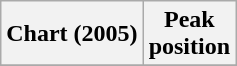<table class="wikitable plainrowheaders" style="text-align:center">
<tr>
<th scope="col">Chart (2005)</th>
<th scope="col">Peak<br>position</th>
</tr>
<tr>
</tr>
</table>
